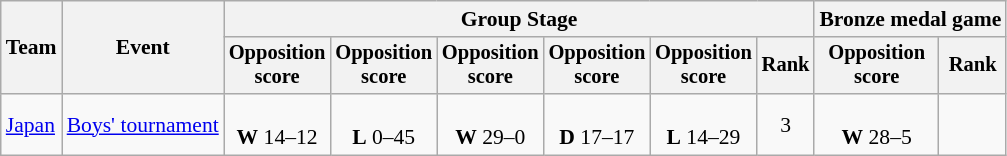<table class=wikitable style=font-size:90%;text-align:center>
<tr>
<th rowspan=2>Team</th>
<th rowspan=2>Event</th>
<th colspan=6>Group Stage</th>
<th colspan=2>Bronze medal game</th>
</tr>
<tr style=font-size:95%>
<th>Opposition<br>score</th>
<th>Opposition<br>score</th>
<th>Opposition<br>score</th>
<th>Opposition<br>score</th>
<th>Opposition<br>score</th>
<th>Rank</th>
<th>Opposition<br>score</th>
<th>Rank</th>
</tr>
<tr>
<td align=left><a href='#'>Japan</a></td>
<td align=left><a href='#'>Boys' tournament</a></td>
<td><br><strong>W</strong> 14–12</td>
<td><br><strong>L</strong> 0–45</td>
<td><br><strong>W</strong> 29–0</td>
<td><br><strong>D</strong> 17–17</td>
<td><br><strong>L</strong> 14–29</td>
<td>3</td>
<td><br><strong>W</strong> 28–5</td>
<td></td>
</tr>
</table>
